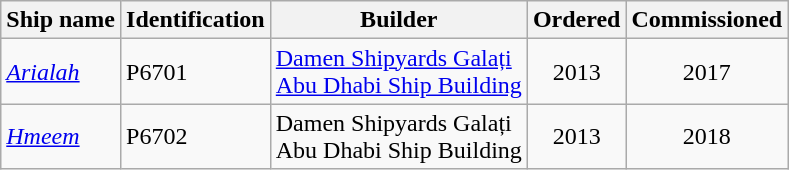<table class="wikitable">
<tr>
<th>Ship name</th>
<th>Identification</th>
<th>Builder</th>
<th>Ordered</th>
<th>Commissioned</th>
</tr>
<tr>
<td><em><a href='#'>Arialah</a></em></td>
<td>P6701</td>
<td><a href='#'>Damen Shipyards Galați</a><br><a href='#'>Abu Dhabi Ship Building</a></td>
<td style="text-align:center;">2013</td>
<td style="text-align:center;">2017</td>
</tr>
<tr>
<td><em><a href='#'>Hmeem</a></em></td>
<td>P6702</td>
<td>Damen Shipyards Galați<br>Abu Dhabi Ship Building</td>
<td style="text-align:center;">2013</td>
<td style="text-align:center;">2018</td>
</tr>
</table>
